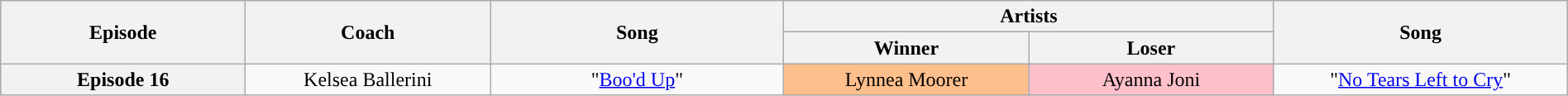<table class="wikitable" style="text-align: center; width:100%;">
<tr>
<th rowspan="2" style="width:15%;">Episode</th>
<th rowspan="2" style="width:15%;">Coach</th>
<th rowspan="2" style="width:18%;">Song</th>
<th colspan="2" style="width:30%;">Artists</th>
<th rowspan="2" style="width:18%;">Song</th>
</tr>
<tr>
<th style="width:15%;">Winner</th>
<th style="width:15%;">Loser</th>
</tr>
<tr>
<th>Episode 16<br><small></small></th>
<td>Kelsea Ballerini</td>
<td>"<a href='#'>Boo'd Up</a>"</td>
<td style="background:#ffbf8c;">Lynnea Moorer</td>
<td style="background:pink;">Ayanna Joni</td>
<td>"<a href='#'>No Tears Left to Cry</a>"</td>
</tr>
</table>
